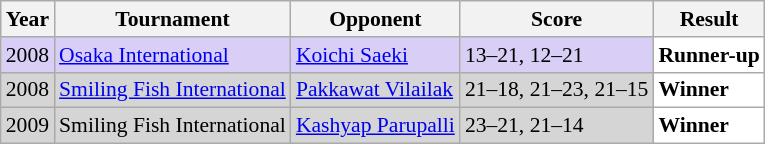<table class="sortable wikitable" style="font-size: 90%;">
<tr>
<th>Year</th>
<th>Tournament</th>
<th>Opponent</th>
<th>Score</th>
<th>Result</th>
</tr>
<tr style="background:#D8CEF6">
<td align="center">2008</td>
<td align="left"><a href='#'>Osaka International</a></td>
<td align="left"> <a href='#'>Koichi Saeki</a></td>
<td align="left">13–21, 12–21</td>
<td style="text-align:left; background:white"> <strong>Runner-up</strong></td>
</tr>
<tr style="background:#D5D5D5">
<td align="center">2008</td>
<td align="left"><a href='#'>Smiling Fish International</a></td>
<td align="left"> <a href='#'>Pakkawat Vilailak</a></td>
<td align="left">21–18, 21–23, 21–15</td>
<td style="text-align:left; background:white"> <strong>Winner</strong></td>
</tr>
<tr style="background:#D5D5D5">
<td align="center">2009</td>
<td align="left">Smiling Fish International</td>
<td align="left"> <a href='#'>Kashyap Parupalli</a></td>
<td align="left">23–21, 21–14</td>
<td style="text-align:left; background:white"> <strong>Winner</strong></td>
</tr>
</table>
